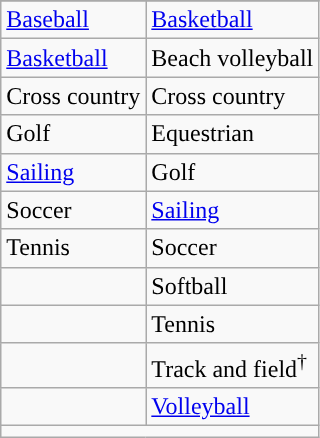<table class="wikitable" style=" ">
<tr>
</tr>
<tr>
<td><a href='#'>Baseball</a></td>
<td><a href='#'>Basketball</a></td>
</tr>
<tr>
<td><a href='#'>Basketball</a></td>
<td>Beach volleyball</td>
</tr>
<tr>
<td>Cross country</td>
<td>Cross country</td>
</tr>
<tr>
<td>Golf</td>
<td>Equestrian</td>
</tr>
<tr>
<td><a href='#'>Sailing</a></td>
<td>Golf</td>
</tr>
<tr>
<td>Soccer</td>
<td><a href='#'>Sailing</a></td>
</tr>
<tr>
<td>Tennis</td>
<td>Soccer</td>
</tr>
<tr>
<td></td>
<td>Softball</td>
</tr>
<tr>
<td></td>
<td>Tennis</td>
</tr>
<tr>
<td></td>
<td>Track and field<sup>†</sup></td>
</tr>
<tr>
<td></td>
<td><a href='#'>Volleyball</a></td>
</tr>
<tr>
<td colspan="2"></td>
</tr>
</table>
